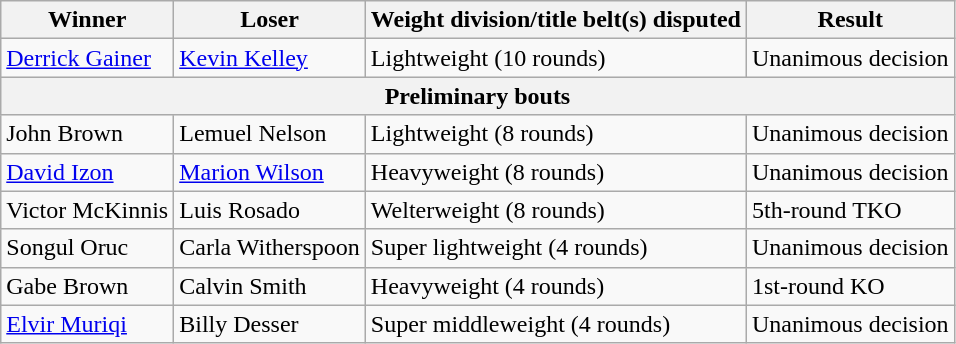<table class=wikitable>
<tr>
<th>Winner</th>
<th>Loser</th>
<th>Weight division/title belt(s) disputed</th>
<th>Result</th>
</tr>
<tr>
<td> <a href='#'>Derrick Gainer</a></td>
<td> <a href='#'>Kevin Kelley</a></td>
<td>Lightweight (10 rounds)</td>
<td>Unanimous decision</td>
</tr>
<tr>
<th colspan=4>Preliminary bouts</th>
</tr>
<tr>
<td> John Brown</td>
<td> Lemuel Nelson</td>
<td>Lightweight (8 rounds)</td>
<td>Unanimous decision</td>
</tr>
<tr>
<td> <a href='#'>David Izon</a></td>
<td> <a href='#'>Marion Wilson</a></td>
<td>Heavyweight (8 rounds)</td>
<td>Unanimous decision</td>
</tr>
<tr>
<td> Victor McKinnis</td>
<td> Luis Rosado</td>
<td>Welterweight (8 rounds)</td>
<td>5th-round TKO</td>
</tr>
<tr>
<td> Songul Oruc</td>
<td> Carla Witherspoon</td>
<td>Super lightweight (4 rounds)</td>
<td>Unanimous decision</td>
</tr>
<tr>
<td> Gabe Brown</td>
<td> Calvin Smith</td>
<td>Heavyweight (4 rounds)</td>
<td>1st-round KO</td>
</tr>
<tr>
<td> <a href='#'>Elvir Muriqi</a></td>
<td> Billy Desser</td>
<td>Super middleweight (4 rounds)</td>
<td>Unanimous decision</td>
</tr>
</table>
